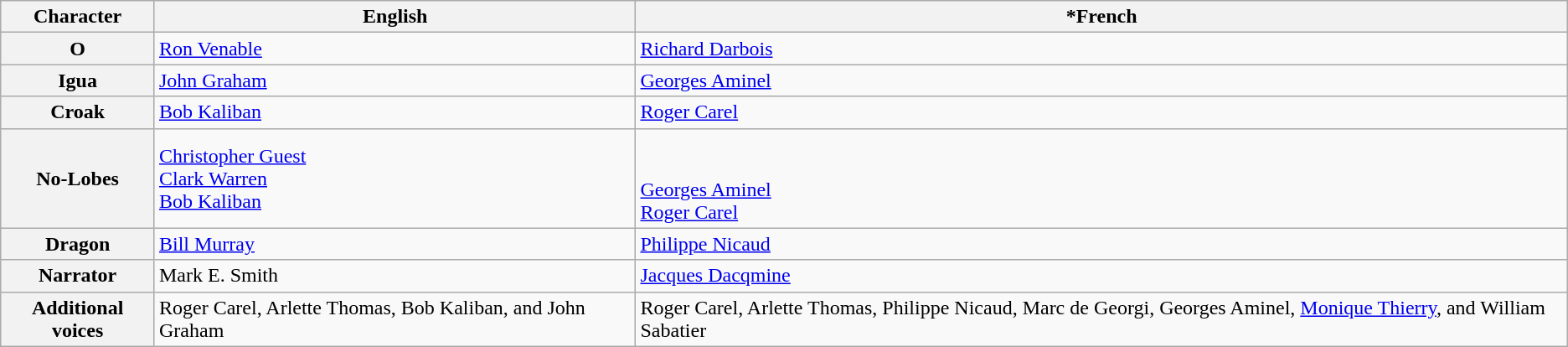<table class="wikitable">
<tr>
<th>Character</th>
<th>English</th>
<th>*French</th>
</tr>
<tr>
<th>O</th>
<td><a href='#'>Ron Venable</a></td>
<td><a href='#'>Richard Darbois</a></td>
</tr>
<tr>
<th>Igua</th>
<td><a href='#'>John Graham</a></td>
<td><a href='#'>Georges Aminel</a></td>
</tr>
<tr>
<th>Croak</th>
<td><a href='#'>Bob Kaliban</a></td>
<td><a href='#'>Roger Carel</a></td>
</tr>
<tr>
<th>No-Lobes</th>
<td><a href='#'>Christopher Guest</a><br><a href='#'>Clark Warren</a><br><a href='#'>Bob Kaliban</a></td>
<td><br><br><a href='#'>Georges Aminel</a><br><a href='#'>Roger Carel</a></td>
</tr>
<tr>
<th>Dragon</th>
<td><a href='#'>Bill Murray</a></td>
<td><a href='#'>Philippe Nicaud</a></td>
</tr>
<tr>
<th>Narrator</th>
<td>Mark E. Smith</td>
<td><a href='#'>Jacques Dacqmine</a></td>
</tr>
<tr>
<th>Additional voices</th>
<td>Roger Carel, Arlette Thomas, Bob Kaliban, and John Graham</td>
<td>Roger Carel, Arlette Thomas, Philippe Nicaud, Marc de Georgi, Georges Aminel, <a href='#'>Monique Thierry</a>, and William Sabatier</td>
</tr>
</table>
